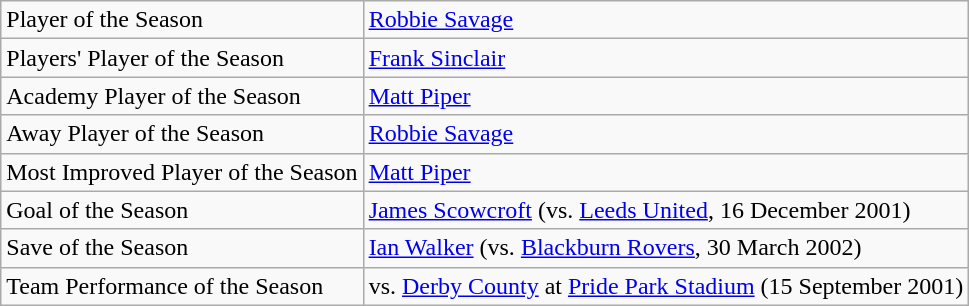<table class="wikitable"  class= style="text-align:left; font-size:95%">
<tr>
<td>Player of the Season</td>
<td><a href='#'>Robbie Savage</a></td>
</tr>
<tr>
<td>Players' Player of the Season</td>
<td><a href='#'>Frank Sinclair</a></td>
</tr>
<tr>
<td>Academy Player of the Season</td>
<td><a href='#'>Matt Piper</a></td>
</tr>
<tr>
<td>Away Player of the Season</td>
<td><a href='#'>Robbie Savage</a></td>
</tr>
<tr>
<td>Most Improved Player of the Season</td>
<td><a href='#'>Matt Piper</a></td>
</tr>
<tr>
<td>Goal of the Season</td>
<td><a href='#'>James Scowcroft</a> (vs. <a href='#'>Leeds United</a>, 16 December 2001)</td>
</tr>
<tr>
<td>Save of the Season</td>
<td><a href='#'>Ian Walker</a> (vs. <a href='#'>Blackburn Rovers</a>, 30 March 2002)</td>
</tr>
<tr>
<td>Team Performance of the Season</td>
<td>vs. <a href='#'>Derby County</a> at <a href='#'>Pride Park Stadium</a> (15 September 2001)</td>
</tr>
</table>
